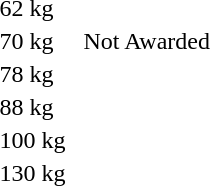<table>
<tr>
<td rowspan=2>62 kg</td>
<td rowspan=2></td>
<td rowspan=2></td>
<td></td>
</tr>
<tr>
<td></td>
</tr>
<tr>
<td>70 kg</td>
<td></td>
<td></td>
<td>Not Awarded</td>
</tr>
<tr>
<td rowspan=2>78 kg</td>
<td rowspan=2></td>
<td rowspan=2></td>
<td></td>
</tr>
<tr>
<td></td>
</tr>
<tr>
<td rowspan=2>88 kg</td>
<td rowspan=2></td>
<td rowspan=2></td>
<td></td>
</tr>
<tr>
<td></td>
</tr>
<tr>
<td rowspan=2>100 kg</td>
<td rowspan=2></td>
<td rowspan=2></td>
<td></td>
</tr>
<tr>
<td></td>
</tr>
<tr>
<td>130 kg</td>
<td></td>
<td></td>
<td></td>
</tr>
<tr>
</tr>
</table>
